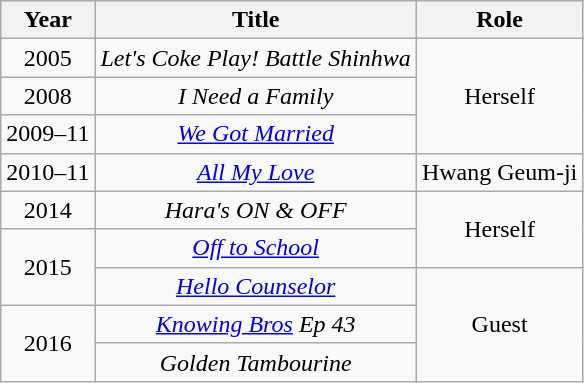<table class="wikitable" style="text-align:center;">
<tr>
<th>Year</th>
<th>Title</th>
<th>Role</th>
</tr>
<tr>
<td>2005</td>
<td><em>Let's Coke Play! Battle Shinhwa</em></td>
<td rowspan="3">Herself</td>
</tr>
<tr>
<td>2008</td>
<td><em>I Need a Family</em></td>
</tr>
<tr>
<td>2009–11</td>
<td><em><a href='#'>We Got Married</a></em></td>
</tr>
<tr>
<td>2010–11</td>
<td><em><a href='#'>All My Love</a></em></td>
<td>Hwang Geum-ji</td>
</tr>
<tr>
<td>2014</td>
<td><em>Hara's ON & OFF</em></td>
<td rowspan="2">Herself</td>
</tr>
<tr>
<td rowspan=2>2015</td>
<td><em><a href='#'>Off to School</a></em></td>
</tr>
<tr>
<td><em><a href='#'>Hello Counselor</a></em></td>
<td rowspan="3">Guest</td>
</tr>
<tr>
<td rowspan=2>2016</td>
<td><em><a href='#'>Knowing Bros</a> Ep 43</em></td>
</tr>
<tr>
<td><em>Golden Tambourine</em></td>
</tr>
</table>
